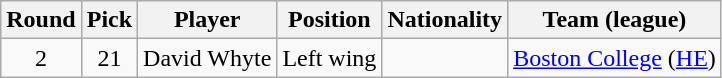<table class="wikitable">
<tr>
<th>Round</th>
<th>Pick</th>
<th>Player</th>
<th>Position</th>
<th>Nationality</th>
<th>Team (league)</th>
</tr>
<tr>
<td style="text-align:center">2</td>
<td style="text-align:center">21</td>
<td>David Whyte</td>
<td>Left wing</td>
<td></td>
<td><a href='#'>Boston College</a> (<a href='#'>HE</a>)</td>
</tr>
</table>
